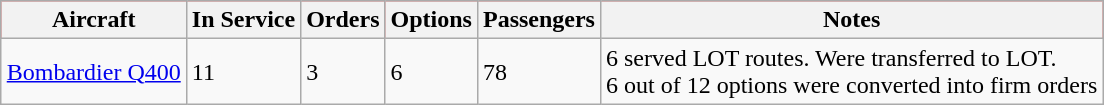<table class="wikitable" style="margin:1em auto">
<tr bgcolor=red>
<th>Aircraft</th>
<th>In Service</th>
<th>Orders</th>
<th>Options</th>
<th>Passengers</th>
<th>Notes</th>
</tr>
<tr>
<td><a href='#'>Bombardier Q400</a></td>
<td>11</td>
<td>3</td>
<td>6</td>
<td>78</td>
<td>6 served LOT routes. Were transferred to LOT.<br>6 out of 12 options were converted into firm orders</td>
</tr>
</table>
